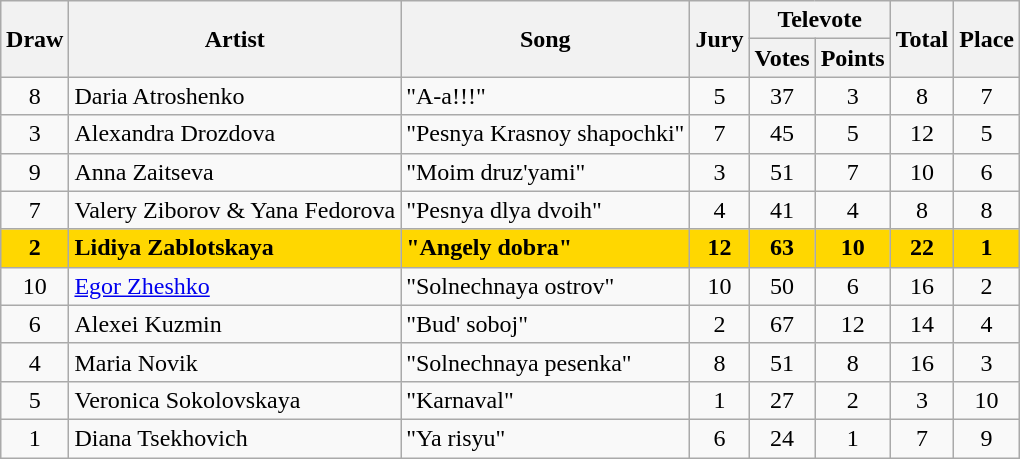<table class="sortable wikitable" style="margin: 1em auto 1em auto; text-align:center">
<tr>
<th rowspan=2>Draw</th>
<th rowspan=2>Artist</th>
<th rowspan=2>Song</th>
<th rowspan=2>Jury</th>
<th colspan=2>Televote</th>
<th rowspan=2>Total</th>
<th rowspan=2>Place</th>
</tr>
<tr>
<th>Votes</th>
<th>Points</th>
</tr>
<tr>
<td>8</td>
<td align="left">Daria Atroshenko</td>
<td align="left">"A-a!!!"</td>
<td>5</td>
<td>37</td>
<td>3</td>
<td>8</td>
<td>7</td>
</tr>
<tr>
<td>3</td>
<td align="left">Alexandra Drozdova</td>
<td align="left">"Pesnya Krasnoy shapochki"</td>
<td>7</td>
<td>45</td>
<td>5</td>
<td>12</td>
<td>5</td>
</tr>
<tr>
<td>9</td>
<td align="left">Anna Zaitseva</td>
<td align="left">"Moim druz'yami"</td>
<td>3</td>
<td>51</td>
<td>7</td>
<td>10</td>
<td>6</td>
</tr>
<tr>
<td>7</td>
<td align="left">Valery Ziborov & Yana Fedorova</td>
<td align="left">"Pesnya dlya dvoih"</td>
<td>4</td>
<td>41</td>
<td>4</td>
<td>8</td>
<td>8</td>
</tr>
<tr style="font-weight:bold; background:gold;">
<td>2</td>
<td align="left">Lidiya Zablotskaya</td>
<td align="left">"Angely dobra"</td>
<td>12</td>
<td>63</td>
<td>10</td>
<td><strong>22</strong></td>
<td><strong>1</strong></td>
</tr>
<tr>
<td>10</td>
<td align="left"><a href='#'>Egor Zheshko</a></td>
<td align="left">"Solnechnaya ostrov"</td>
<td>10</td>
<td>50</td>
<td>6</td>
<td>16</td>
<td>2</td>
</tr>
<tr>
<td>6</td>
<td align="left">Alexei Kuzmin</td>
<td align="left">"Bud' soboj"</td>
<td>2</td>
<td>67</td>
<td>12</td>
<td>14</td>
<td>4</td>
</tr>
<tr>
<td>4</td>
<td align="left">Maria Novik</td>
<td align="left">"Solnechnaya pesenka"</td>
<td>8</td>
<td>51</td>
<td>8</td>
<td>16</td>
<td>3</td>
</tr>
<tr>
<td>5</td>
<td align="left">Veronica Sokolovskaya</td>
<td align="left">"Karnaval"</td>
<td>1</td>
<td>27</td>
<td>2</td>
<td>3</td>
<td>10</td>
</tr>
<tr>
<td>1</td>
<td align="left">Diana Tsekhovich</td>
<td align="left">"Ya risyu"</td>
<td>6</td>
<td>24</td>
<td>1</td>
<td>7</td>
<td>9</td>
</tr>
</table>
